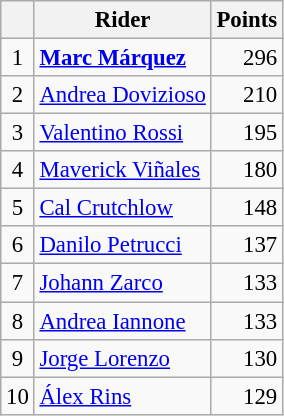<table class="wikitable" style="font-size: 95%;">
<tr>
<th></th>
<th>Rider</th>
<th>Points</th>
</tr>
<tr>
<td align=center>1</td>
<td> <strong><a href='#'>Marc Márquez</a></strong></td>
<td align=right>296</td>
</tr>
<tr>
<td align=center>2</td>
<td> <a href='#'>Andrea Dovizioso</a></td>
<td align=right>210</td>
</tr>
<tr>
<td align=center>3</td>
<td> <a href='#'>Valentino Rossi</a></td>
<td align=right>195</td>
</tr>
<tr>
<td align=center>4</td>
<td> <a href='#'>Maverick Viñales</a></td>
<td align=right>180</td>
</tr>
<tr>
<td align=center>5</td>
<td> <a href='#'>Cal Crutchlow</a></td>
<td align=right>148</td>
</tr>
<tr>
<td align=center>6</td>
<td> <a href='#'>Danilo Petrucci</a></td>
<td align=right>137</td>
</tr>
<tr>
<td align=center>7</td>
<td> <a href='#'>Johann Zarco</a></td>
<td align=right>133</td>
</tr>
<tr>
<td align=center>8</td>
<td> <a href='#'>Andrea Iannone</a></td>
<td align=right>133</td>
</tr>
<tr>
<td align=center>9</td>
<td> <a href='#'>Jorge Lorenzo</a></td>
<td align=right>130</td>
</tr>
<tr>
<td align=center>10</td>
<td> <a href='#'>Álex Rins</a></td>
<td align=right>129</td>
</tr>
</table>
